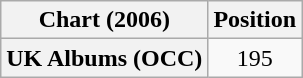<table class="wikitable plainrowheaders" style="text-align:center">
<tr>
<th scope="col">Chart (2006)</th>
<th scope="col">Position</th>
</tr>
<tr>
<th scope="row">UK Albums (OCC)</th>
<td>195</td>
</tr>
</table>
